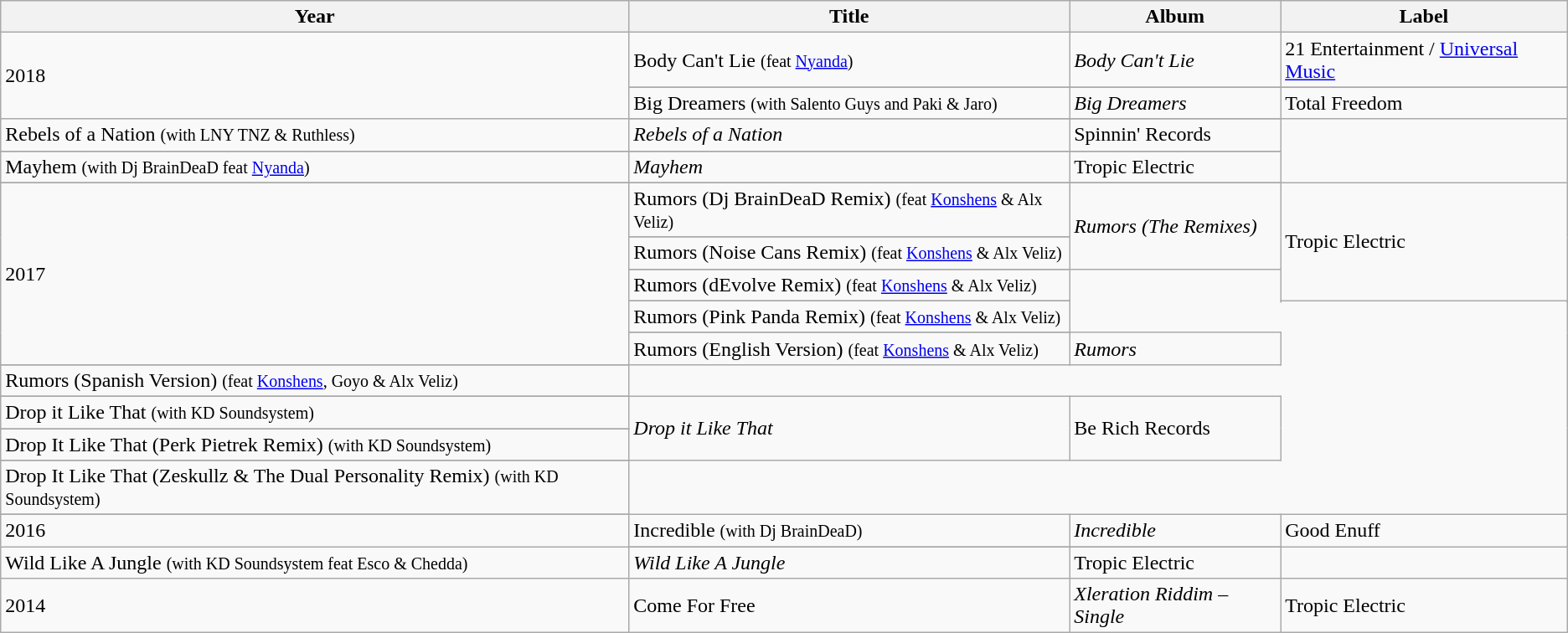<table class="wikitable">
<tr>
<th>Year</th>
<th>Title</th>
<th>Album</th>
<th>Label</th>
</tr>
<tr>
<td rowspan = 4>2018</td>
<td>Body Can't Lie <small>(feat <a href='#'>Nyanda</a>)</small></td>
<td><em>Body Can't Lie</em></td>
<td>21 Entertainment / <a href='#'>Universal Music</a></td>
</tr>
<tr>
</tr>
<tr>
<td>Big Dreamers <small>(with Salento Guys and Paki & Jaro)</small></td>
<td><em>Big Dreamers</em></td>
<td>Total Freedom</td>
</tr>
<tr>
</tr>
<tr>
<td>Rebels of a Nation <small>(with LNY TNZ & Ruthless)</small></td>
<td><em>Rebels of a Nation</em></td>
<td>Spinnin' Records</td>
</tr>
<tr>
</tr>
<tr>
<td>Mayhem <small>(with Dj BrainDeaD feat <a href='#'>Nyanda</a>)</small></td>
<td><em>Mayhem</em></td>
<td>Tropic Electric</td>
</tr>
<tr>
</tr>
<tr>
<td rowspan = 9>2017</td>
<td>Rumors (Dj BrainDeaD Remix) <small>(feat <a href='#'>Konshens</a> & Alx Veliz)</small></td>
<td rowspan = 4><em>Rumors (The Remixes)</em></td>
<td rowspan = 6>Tropic Electric</td>
</tr>
<tr>
</tr>
<tr>
<td>Rumors (Noise Cans Remix) <small>(feat <a href='#'>Konshens</a> & Alx Veliz)</small></td>
</tr>
<tr>
</tr>
<tr>
<td>Rumors (dEvolve Remix) <small>(feat <a href='#'>Konshens</a> & Alx Veliz)</small></td>
</tr>
<tr>
</tr>
<tr>
<td>Rumors (Pink Panda Remix) <small>(feat <a href='#'>Konshens</a> & Alx Veliz)</small></td>
</tr>
<tr>
</tr>
<tr>
<td>Rumors (English Version) <small>(feat <a href='#'>Konshens</a> & Alx Veliz)</small></td>
<td rowspan = 2><em>Rumors </em></td>
</tr>
<tr>
</tr>
<tr>
<td>Rumors (Spanish Version) <small>(feat <a href='#'>Konshens</a>, Goyo & Alx Veliz)</small></td>
</tr>
<tr>
</tr>
<tr>
<td>Drop it Like That <small>(with KD Soundsystem)</small></td>
<td rowspan = 3><em>Drop it Like That</em></td>
<td rowspan = 3>Be Rich Records</td>
</tr>
<tr>
</tr>
<tr>
<td>Drop It Like That (Perk Pietrek Remix) <small>(with KD Soundsystem)</small></td>
</tr>
<tr>
</tr>
<tr>
<td>Drop It Like That (Zeskullz & The Dual Personality Remix) <small>(with KD Soundsystem)</small></td>
</tr>
<tr>
</tr>
<tr>
<td rowspan =  2>2016</td>
<td>Incredible <small>(with Dj BrainDeaD)</small></td>
<td><em>Incredible</em></td>
<td>Good Enuff</td>
</tr>
<tr>
</tr>
<tr>
<td>Wild Like A Jungle <small>(with KD Soundsystem feat Esco & Chedda)</small></td>
<td><em>Wild Like A Jungle</em></td>
<td>Tropic Electric</td>
</tr>
<tr>
<td>2014</td>
<td>Come For Free</td>
<td><em>  Xleration Riddim – Single</em></td>
<td>Tropic Electric</td>
</tr>
</table>
